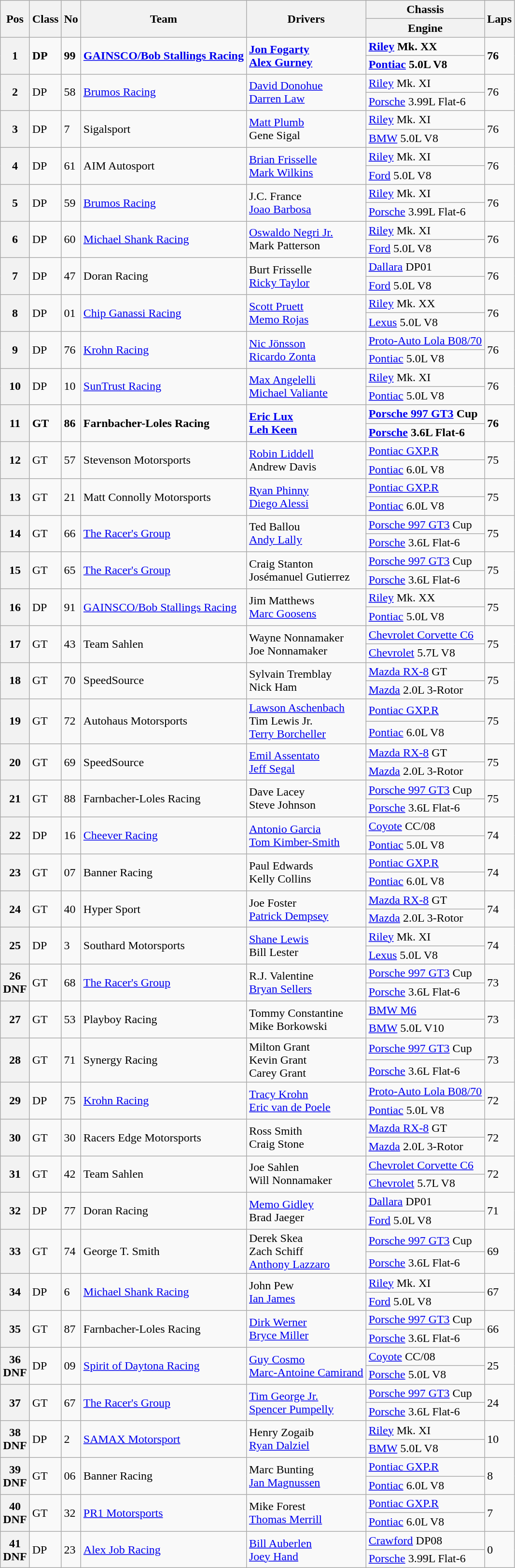<table class="wikitable">
<tr>
<th rowspan="2">Pos</th>
<th rowspan="2">Class</th>
<th rowspan="2">No</th>
<th rowspan="2">Team</th>
<th rowspan="2">Drivers</th>
<th>Chassis</th>
<th rowspan="2">Laps</th>
</tr>
<tr>
<th>Engine</th>
</tr>
<tr>
<th rowspan="2">1</th>
<td rowspan="2"><strong>DP</strong></td>
<td rowspan="2"><strong>99</strong></td>
<td rowspan="2"><strong><a href='#'>GAINSCO/Bob Stallings Racing</a></strong></td>
<td rowspan="2"><strong> <a href='#'>Jon Fogarty</a><br> <a href='#'>Alex Gurney</a></strong></td>
<td><strong><a href='#'>Riley</a> Mk. XX</strong></td>
<td rowspan="2"><strong>76</strong></td>
</tr>
<tr>
<td><strong><a href='#'>Pontiac</a> 5.0L V8</strong></td>
</tr>
<tr>
<th rowspan="2">2</th>
<td rowspan="2">DP</td>
<td rowspan="2">58</td>
<td rowspan="2"><a href='#'>Brumos Racing</a></td>
<td rowspan="2"> <a href='#'>David Donohue</a><br> <a href='#'>Darren Law</a></td>
<td><a href='#'>Riley</a> Mk. XI</td>
<td rowspan="2">76</td>
</tr>
<tr>
<td><a href='#'>Porsche</a> 3.99L Flat-6</td>
</tr>
<tr>
<th rowspan="2">3</th>
<td rowspan="2">DP</td>
<td rowspan="2">7</td>
<td rowspan="2">Sigalsport</td>
<td rowspan="2"> <a href='#'>Matt Plumb</a><br> Gene Sigal</td>
<td><a href='#'>Riley</a> Mk. XI</td>
<td rowspan="2">76</td>
</tr>
<tr>
<td><a href='#'>BMW</a> 5.0L V8</td>
</tr>
<tr>
<th rowspan="2">4</th>
<td rowspan="2">DP</td>
<td rowspan="2">61</td>
<td rowspan="2">AIM Autosport</td>
<td rowspan="2"> <a href='#'>Brian Frisselle</a><br> <a href='#'>Mark Wilkins</a></td>
<td><a href='#'>Riley</a> Mk. XI</td>
<td rowspan="2">76</td>
</tr>
<tr>
<td><a href='#'>Ford</a> 5.0L V8</td>
</tr>
<tr>
<th rowspan="2">5</th>
<td rowspan="2">DP</td>
<td rowspan="2">59</td>
<td rowspan="2"><a href='#'>Brumos Racing</a></td>
<td rowspan="2"> J.C. France<br> <a href='#'>Joao Barbosa</a></td>
<td><a href='#'>Riley</a> Mk. XI</td>
<td rowspan="2">76</td>
</tr>
<tr>
<td><a href='#'>Porsche</a> 3.99L Flat-6</td>
</tr>
<tr>
<th rowspan="2">6</th>
<td rowspan="2">DP</td>
<td rowspan="2">60</td>
<td rowspan="2"><a href='#'>Michael Shank Racing</a></td>
<td rowspan="2"> <a href='#'>Oswaldo Negri Jr.</a><br> Mark Patterson</td>
<td><a href='#'>Riley</a> Mk. XI</td>
<td rowspan="2">76</td>
</tr>
<tr>
<td><a href='#'>Ford</a> 5.0L V8</td>
</tr>
<tr>
<th rowspan="2">7</th>
<td rowspan="2">DP</td>
<td rowspan="2">47</td>
<td rowspan="2">Doran Racing</td>
<td rowspan="2"> Burt Frisselle<br> <a href='#'>Ricky Taylor</a></td>
<td><a href='#'>Dallara</a> DP01</td>
<td rowspan="2">76</td>
</tr>
<tr>
<td><a href='#'>Ford</a> 5.0L V8</td>
</tr>
<tr>
<th rowspan="2">8</th>
<td rowspan="2">DP</td>
<td rowspan="2">01</td>
<td rowspan="2"><a href='#'>Chip Ganassi Racing</a></td>
<td rowspan="2"> <a href='#'>Scott Pruett</a><br> <a href='#'>Memo Rojas</a></td>
<td><a href='#'>Riley</a> Mk. XX</td>
<td rowspan="2">76</td>
</tr>
<tr>
<td><a href='#'>Lexus</a> 5.0L V8</td>
</tr>
<tr>
<th rowspan="2">9</th>
<td rowspan="2">DP</td>
<td rowspan="2">76</td>
<td rowspan="2"><a href='#'>Krohn Racing</a></td>
<td rowspan="2"> <a href='#'>Nic Jönsson</a><br> <a href='#'>Ricardo Zonta</a></td>
<td><a href='#'>Proto-Auto Lola B08/70</a></td>
<td rowspan="2">76</td>
</tr>
<tr>
<td><a href='#'>Pontiac</a> 5.0L V8</td>
</tr>
<tr>
<th rowspan="2">10</th>
<td rowspan="2">DP</td>
<td rowspan="2">10</td>
<td rowspan="2"><a href='#'>SunTrust Racing</a></td>
<td rowspan="2"> <a href='#'>Max Angelelli</a><br> <a href='#'>Michael Valiante</a></td>
<td><a href='#'>Riley</a> Mk. XI</td>
<td rowspan="2">76</td>
</tr>
<tr>
<td><a href='#'>Pontiac</a> 5.0L V8</td>
</tr>
<tr>
<th rowspan="2">11</th>
<td rowspan="2"><strong>GT</strong></td>
<td rowspan="2"><strong>86</strong></td>
<td rowspan="2"><strong>Farnbacher-Loles Racing</strong></td>
<td rowspan="2"><strong> <a href='#'>Eric Lux</a><br> <a href='#'>Leh Keen</a></strong></td>
<td><strong><a href='#'>Porsche 997 GT3</a> Cup</strong></td>
<td rowspan="2"><strong>76</strong></td>
</tr>
<tr>
<td><strong><a href='#'>Porsche</a> 3.6L Flat-6</strong></td>
</tr>
<tr>
<th rowspan="2">12</th>
<td rowspan="2">GT</td>
<td rowspan="2">57</td>
<td rowspan="2">Stevenson Motorsports</td>
<td rowspan="2"> <a href='#'>Robin Liddell</a><br> Andrew Davis</td>
<td><a href='#'>Pontiac GXP.R</a></td>
<td rowspan="2">75</td>
</tr>
<tr>
<td><a href='#'>Pontiac</a> 6.0L V8</td>
</tr>
<tr>
<th rowspan="2">13</th>
<td rowspan="2">GT</td>
<td rowspan="2">21</td>
<td rowspan="2">Matt Connolly Motorsports</td>
<td rowspan="2"> <a href='#'>Ryan Phinny</a><br> <a href='#'>Diego Alessi</a></td>
<td><a href='#'>Pontiac GXP.R</a></td>
<td rowspan="2">75</td>
</tr>
<tr>
<td><a href='#'>Pontiac</a> 6.0L V8</td>
</tr>
<tr>
<th rowspan="2">14</th>
<td rowspan="2">GT</td>
<td rowspan="2">66</td>
<td rowspan="2"><a href='#'>The Racer's Group</a></td>
<td rowspan="2"> Ted Ballou<br> <a href='#'>Andy Lally</a></td>
<td><a href='#'>Porsche 997 GT3</a> Cup</td>
<td rowspan="2">75</td>
</tr>
<tr>
<td><a href='#'>Porsche</a> 3.6L Flat-6</td>
</tr>
<tr>
<th rowspan="2">15</th>
<td rowspan="2">GT</td>
<td rowspan="2">65</td>
<td rowspan="2"><a href='#'>The Racer's Group</a></td>
<td rowspan="2"> Craig Stanton<br> Josémanuel Gutierrez</td>
<td><a href='#'>Porsche 997 GT3</a> Cup</td>
<td rowspan="2">75</td>
</tr>
<tr>
<td><a href='#'>Porsche</a> 3.6L Flat-6</td>
</tr>
<tr>
<th rowspan="2">16</th>
<td rowspan="2">DP</td>
<td rowspan="2">91</td>
<td rowspan="2"><a href='#'>GAINSCO/Bob Stallings Racing</a></td>
<td rowspan="2"> Jim Matthews<br> <a href='#'>Marc Goosens</a></td>
<td><a href='#'>Riley</a> Mk. XX</td>
<td rowspan="2">75</td>
</tr>
<tr>
<td><a href='#'>Pontiac</a> 5.0L V8</td>
</tr>
<tr>
<th rowspan="2">17</th>
<td rowspan="2">GT</td>
<td rowspan="2">43</td>
<td rowspan="2">Team Sahlen</td>
<td rowspan="2"> Wayne Nonnamaker<br> Joe Nonnamaker</td>
<td><a href='#'>Chevrolet Corvette C6</a></td>
<td rowspan="2">75</td>
</tr>
<tr>
<td><a href='#'>Chevrolet</a> 5.7L V8</td>
</tr>
<tr>
<th rowspan="2">18</th>
<td rowspan="2">GT</td>
<td rowspan="2">70</td>
<td rowspan="2">SpeedSource</td>
<td rowspan="2"> Sylvain Tremblay<br> Nick Ham</td>
<td><a href='#'>Mazda RX-8</a> GT</td>
<td rowspan="2">75</td>
</tr>
<tr>
<td><a href='#'>Mazda</a> 2.0L 3-Rotor</td>
</tr>
<tr>
<th rowspan="2">19</th>
<td rowspan="2">GT</td>
<td rowspan="2">72</td>
<td rowspan="2">Autohaus Motorsports</td>
<td rowspan="2"> <a href='#'>Lawson Aschenbach</a><br> Tim Lewis Jr.<br> <a href='#'>Terry Borcheller</a></td>
<td><a href='#'>Pontiac GXP.R</a></td>
<td rowspan="2">75</td>
</tr>
<tr>
<td><a href='#'>Pontiac</a> 6.0L V8</td>
</tr>
<tr>
<th rowspan="2">20</th>
<td rowspan="2">GT</td>
<td rowspan="2">69</td>
<td rowspan="2">SpeedSource</td>
<td rowspan="2"> <a href='#'>Emil Assentato</a><br> <a href='#'>Jeff Segal</a></td>
<td><a href='#'>Mazda RX-8</a> GT</td>
<td rowspan="2">75</td>
</tr>
<tr>
<td><a href='#'>Mazda</a> 2.0L 3-Rotor</td>
</tr>
<tr>
<th rowspan="2">21</th>
<td rowspan="2">GT</td>
<td rowspan="2">88</td>
<td rowspan="2">Farnbacher-Loles Racing</td>
<td rowspan="2"> Dave Lacey<br> Steve Johnson</td>
<td><a href='#'>Porsche 997 GT3</a> Cup</td>
<td rowspan="2">75</td>
</tr>
<tr>
<td><a href='#'>Porsche</a> 3.6L Flat-6</td>
</tr>
<tr>
<th rowspan="2">22</th>
<td rowspan="2">DP</td>
<td rowspan="2">16</td>
<td rowspan="2"><a href='#'>Cheever Racing</a></td>
<td rowspan="2"> <a href='#'>Antonio Garcia</a><br> <a href='#'>Tom Kimber-Smith</a></td>
<td><a href='#'>Coyote</a> CC/08</td>
<td rowspan="2">74</td>
</tr>
<tr>
<td><a href='#'>Pontiac</a> 5.0L V8</td>
</tr>
<tr>
<th rowspan="2">23</th>
<td rowspan="2">GT</td>
<td rowspan="2">07</td>
<td rowspan="2">Banner Racing</td>
<td rowspan="2"> Paul Edwards<br> Kelly Collins</td>
<td><a href='#'>Pontiac GXP.R</a></td>
<td rowspan="2">74</td>
</tr>
<tr>
<td><a href='#'>Pontiac</a> 6.0L V8</td>
</tr>
<tr>
<th rowspan="2">24</th>
<td rowspan="2">GT</td>
<td rowspan="2">40</td>
<td rowspan="2">Hyper Sport</td>
<td rowspan="2"> Joe Foster<br> <a href='#'>Patrick Dempsey</a></td>
<td><a href='#'>Mazda RX-8</a> GT</td>
<td rowspan="2">74</td>
</tr>
<tr>
<td><a href='#'>Mazda</a> 2.0L 3-Rotor</td>
</tr>
<tr>
<th rowspan="2">25</th>
<td rowspan="2">DP</td>
<td rowspan="2">3</td>
<td rowspan="2">Southard Motorsports</td>
<td rowspan="2"> <a href='#'>Shane Lewis</a><br> Bill Lester</td>
<td><a href='#'>Riley</a> Mk. XI</td>
<td rowspan="2">74</td>
</tr>
<tr>
<td><a href='#'>Lexus</a> 5.0L V8</td>
</tr>
<tr>
<th rowspan="2">26<br>DNF</th>
<td rowspan="2">GT</td>
<td rowspan="2">68</td>
<td rowspan="2"><a href='#'>The Racer's Group</a></td>
<td rowspan="2"> R.J. Valentine<br> <a href='#'>Bryan Sellers</a></td>
<td><a href='#'>Porsche 997 GT3</a> Cup</td>
<td rowspan="2">73</td>
</tr>
<tr>
<td><a href='#'>Porsche</a> 3.6L Flat-6</td>
</tr>
<tr>
<th rowspan="2">27</th>
<td rowspan="2">GT</td>
<td rowspan="2">53</td>
<td rowspan="2">Playboy Racing</td>
<td rowspan="2"> Tommy Constantine<br> Mike Borkowski</td>
<td><a href='#'>BMW M6</a></td>
<td rowspan="2">73</td>
</tr>
<tr>
<td><a href='#'>BMW</a> 5.0L V10</td>
</tr>
<tr>
<th rowspan="2">28</th>
<td rowspan="2">GT</td>
<td rowspan="2">71</td>
<td rowspan="2">Synergy Racing</td>
<td rowspan="2"> Milton Grant<br> Kevin Grant<br> Carey Grant</td>
<td><a href='#'>Porsche 997 GT3</a> Cup</td>
<td rowspan="2">73</td>
</tr>
<tr>
<td><a href='#'>Porsche</a> 3.6L Flat-6</td>
</tr>
<tr>
<th rowspan="2">29</th>
<td rowspan="2">DP</td>
<td rowspan="2">75</td>
<td rowspan="2"><a href='#'>Krohn Racing</a></td>
<td rowspan="2"> <a href='#'>Tracy Krohn</a><br> <a href='#'>Eric van de Poele</a></td>
<td><a href='#'>Proto-Auto Lola B08/70</a></td>
<td rowspan="2">72</td>
</tr>
<tr>
<td><a href='#'>Pontiac</a> 5.0L V8</td>
</tr>
<tr>
<th rowspan="2">30</th>
<td rowspan="2">GT</td>
<td rowspan="2">30</td>
<td rowspan="2">Racers Edge Motorsports</td>
<td rowspan="2"> Ross Smith<br> Craig Stone</td>
<td><a href='#'>Mazda RX-8</a> GT</td>
<td rowspan="2">72</td>
</tr>
<tr>
<td><a href='#'>Mazda</a> 2.0L 3-Rotor</td>
</tr>
<tr>
<th rowspan="2">31</th>
<td rowspan="2">GT</td>
<td rowspan="2">42</td>
<td rowspan="2">Team Sahlen</td>
<td rowspan="2"> Joe Sahlen<br> Will Nonnamaker</td>
<td><a href='#'>Chevrolet Corvette C6</a></td>
<td rowspan="2">72</td>
</tr>
<tr>
<td><a href='#'>Chevrolet</a> 5.7L V8</td>
</tr>
<tr>
<th rowspan="2">32</th>
<td rowspan="2">DP</td>
<td rowspan="2">77</td>
<td rowspan="2">Doran Racing</td>
<td rowspan="2"><strong></strong> <a href='#'>Memo Gidley</a><br> Brad Jaeger</td>
<td><a href='#'>Dallara</a> DP01</td>
<td rowspan="2">71</td>
</tr>
<tr>
<td><a href='#'>Ford</a> 5.0L V8</td>
</tr>
<tr>
<th rowspan="2">33</th>
<td rowspan="2">GT</td>
<td rowspan="2">74</td>
<td rowspan="2">George T. Smith</td>
<td rowspan="2"> Derek Skea<br> Zach Schiff<br> <a href='#'>Anthony Lazzaro</a></td>
<td><a href='#'>Porsche 997 GT3</a> Cup</td>
<td rowspan="2">69</td>
</tr>
<tr>
<td><a href='#'>Porsche</a> 3.6L Flat-6</td>
</tr>
<tr>
<th rowspan="2">34</th>
<td rowspan="2">DP</td>
<td rowspan="2">6</td>
<td rowspan="2"><a href='#'>Michael Shank Racing</a></td>
<td rowspan="2"> John Pew<br> <a href='#'>Ian James</a></td>
<td><a href='#'>Riley</a> Mk. XI</td>
<td rowspan="2">67</td>
</tr>
<tr>
<td><a href='#'>Ford</a> 5.0L V8</td>
</tr>
<tr>
<th rowspan="2">35</th>
<td rowspan="2">GT</td>
<td rowspan="2">87</td>
<td rowspan="2">Farnbacher-Loles Racing</td>
<td rowspan="2"> <a href='#'>Dirk Werner</a><br> <a href='#'>Bryce Miller</a></td>
<td><a href='#'>Porsche 997 GT3</a> Cup</td>
<td rowspan="2">66</td>
</tr>
<tr>
<td><a href='#'>Porsche</a> 3.6L Flat-6</td>
</tr>
<tr>
<th rowspan="2">36<br>DNF</th>
<td rowspan="2">DP</td>
<td rowspan="2">09</td>
<td rowspan="2"><a href='#'>Spirit of Daytona Racing</a></td>
<td rowspan="2"> <a href='#'>Guy Cosmo</a><br> <a href='#'>Marc-Antoine Camirand</a></td>
<td><a href='#'>Coyote</a> CC/08</td>
<td rowspan="2">25</td>
</tr>
<tr>
<td><a href='#'>Porsche</a> 5.0L V8</td>
</tr>
<tr>
<th rowspan="2">37</th>
<td rowspan="2">GT</td>
<td rowspan="2">67</td>
<td rowspan="2"><a href='#'>The Racer's Group</a></td>
<td rowspan="2"> <a href='#'>Tim George Jr.</a><br> <a href='#'>Spencer Pumpelly</a></td>
<td><a href='#'>Porsche 997 GT3</a> Cup</td>
<td rowspan="2">24</td>
</tr>
<tr>
<td><a href='#'>Porsche</a> 3.6L Flat-6</td>
</tr>
<tr>
<th rowspan="2">38<br>DNF</th>
<td rowspan="2">DP</td>
<td rowspan="2">2</td>
<td rowspan="2"><a href='#'>SAMAX Motorsport</a></td>
<td rowspan="2"> Henry Zogaib<br> <a href='#'>Ryan Dalziel</a></td>
<td><a href='#'>Riley</a> Mk. XI</td>
<td rowspan="2">10</td>
</tr>
<tr>
<td><a href='#'>BMW</a> 5.0L V8</td>
</tr>
<tr>
<th rowspan="2">39<br>DNF</th>
<td rowspan="2">GT</td>
<td rowspan="2">06</td>
<td rowspan="2">Banner Racing</td>
<td rowspan="2"> Marc Bunting<br> <a href='#'>Jan Magnussen</a></td>
<td><a href='#'>Pontiac GXP.R</a></td>
<td rowspan="2">8</td>
</tr>
<tr>
<td><a href='#'>Pontiac</a> 6.0L V8</td>
</tr>
<tr>
<th rowspan="2">40<br>DNF</th>
<td rowspan="2">GT</td>
<td rowspan="2">32</td>
<td rowspan="2"><a href='#'>PR1 Motorsports</a></td>
<td rowspan="2"> Mike Forest<br> <a href='#'>Thomas Merrill</a></td>
<td><a href='#'>Pontiac GXP.R</a></td>
<td rowspan="2">7</td>
</tr>
<tr>
<td><a href='#'>Pontiac</a> 6.0L V8</td>
</tr>
<tr>
<th rowspan="2">41<br>DNF</th>
<td rowspan="2">DP</td>
<td rowspan="2">23</td>
<td rowspan="2"><a href='#'>Alex Job Racing</a></td>
<td rowspan="2"> <a href='#'>Bill Auberlen</a><br> <a href='#'>Joey Hand</a></td>
<td><a href='#'>Crawford</a> DP08</td>
<td rowspan="2">0</td>
</tr>
<tr>
<td><a href='#'>Porsche</a> 3.99L Flat-6</td>
</tr>
</table>
